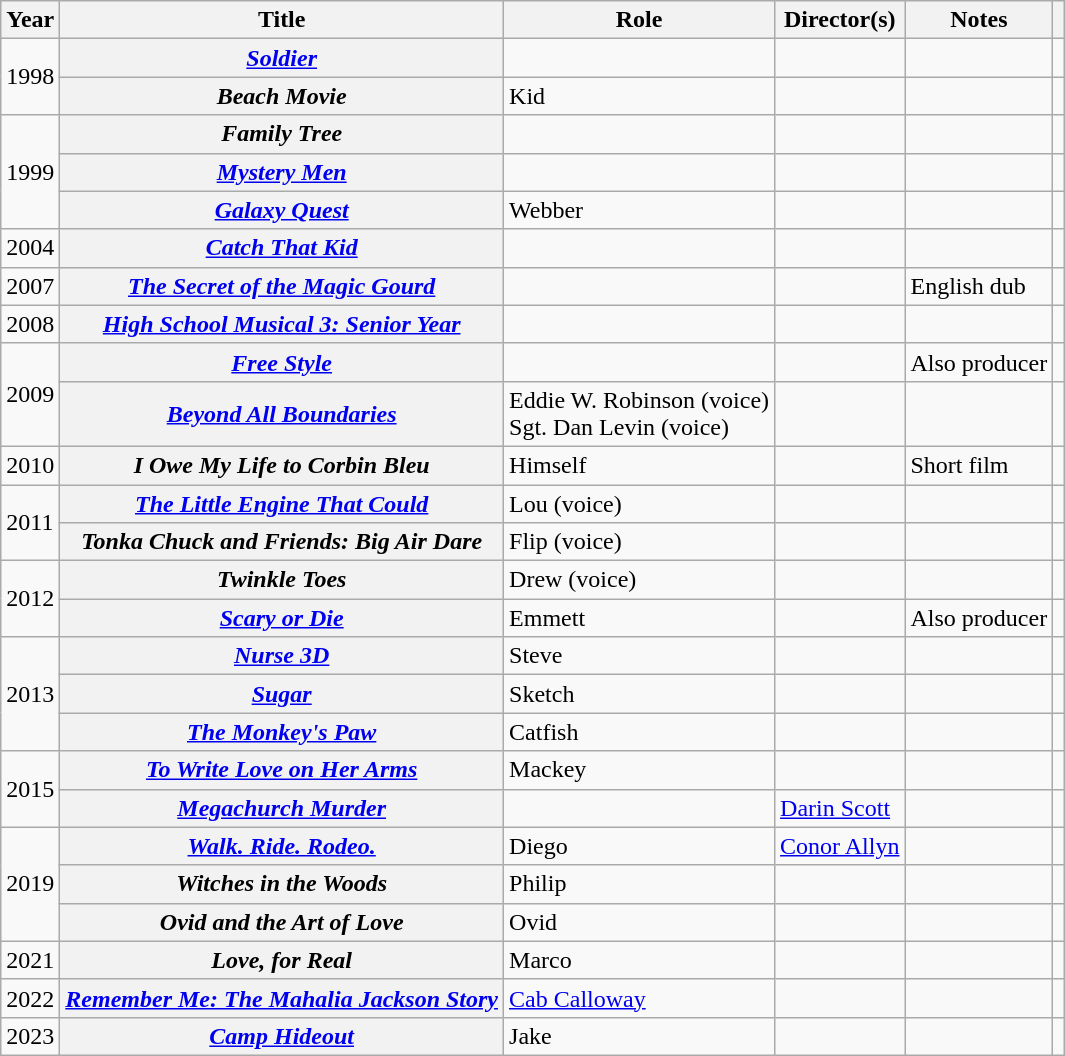<table class="wikitable plainrowheaders sortable">
<tr>
<th scope="col">Year</th>
<th scope="col">Title</th>
<th scope="col">Role</th>
<th scope="col">Director(s)</th>
<th scope="col" class="unsortable">Notes</th>
<th scope="col" class="unsortable"></th>
</tr>
<tr>
<td rowspan="2">1998</td>
<th scope="row"><em><a href='#'>Soldier</a></em></th>
<td></td>
<td></td>
<td></td>
<td style="text-align: center;;"></td>
</tr>
<tr>
<th scope="row"><em>Beach Movie</em></th>
<td>Kid</td>
<td></td>
<td></td>
<td style="text-align: center;;"></td>
</tr>
<tr>
<td rowspan="3">1999</td>
<th scope="row"><em>Family Tree</em></th>
<td></td>
<td></td>
<td></td>
<td style="text-align: center;;"></td>
</tr>
<tr>
<th scope="row"><em><a href='#'>Mystery Men</a></em></th>
<td></td>
<td></td>
<td></td>
<td style="text-align: center;;"></td>
</tr>
<tr>
<th scope="row"><em><a href='#'>Galaxy Quest</a></em></th>
<td> Webber</td>
<td></td>
<td></td>
<td style="text-align: center;;"></td>
</tr>
<tr>
<td>2004</td>
<th scope="row"><em><a href='#'>Catch That Kid</a></em></th>
<td></td>
<td></td>
<td></td>
<td style="text-align: center;;"></td>
</tr>
<tr>
<td>2007</td>
<th scope="row"><em><a href='#'>The Secret of the Magic Gourd</a></em></th>
<td></td>
<td><br></td>
<td>English dub</td>
<td style="text-align: center;;"></td>
</tr>
<tr>
<td>2008</td>
<th scope="row"><em><a href='#'>High School Musical 3: Senior Year</a></em></th>
<td></td>
<td></td>
<td></td>
<td style="text-align: center;;"></td>
</tr>
<tr>
<td rowspan="2">2009</td>
<th scope="row"><em><a href='#'>Free Style</a></em></th>
<td></td>
<td></td>
<td>Also producer</td>
<td style="text-align: center;;"></td>
</tr>
<tr>
<th scope="row"><em><a href='#'>Beyond All Boundaries</a></em></th>
<td>Eddie W. Robinson (voice)<br>Sgt. Dan Levin (voice)</td>
<td></td>
<td></td>
<td style="text-align: center;;"></td>
</tr>
<tr>
<td>2010</td>
<th scope="row"><em>I Owe My Life to Corbin Bleu</em></th>
<td>Himself</td>
<td></td>
<td>Short film</td>
<td style="text-align: center;;"></td>
</tr>
<tr>
<td rowspan="2">2011</td>
<th scope="row"><em><a href='#'>The Little Engine That Could</a></em></th>
<td>Lou (voice)</td>
<td></td>
<td></td>
<td style="text-align: center;;"></td>
</tr>
<tr>
<th scope="row"><em>Tonka Chuck and Friends: Big Air Dare</em></th>
<td>Flip (voice)</td>
<td></td>
<td></td>
<td style="text-align: center;;"></td>
</tr>
<tr>
<td rowspan="2">2012</td>
<th scope="row"><em>Twinkle Toes</em></th>
<td>Drew (voice)</td>
<td><br></td>
<td></td>
<td style="text-align: center;;"></td>
</tr>
<tr>
<th scope="row"><em><a href='#'>Scary or Die</a></em></th>
<td>Emmett</td>
<td></td>
<td>Also producer</td>
<td style="text-align: center;;"></td>
</tr>
<tr>
<td rowspan="3">2013</td>
<th scope="row"><em><a href='#'>Nurse 3D</a></em></th>
<td>Steve</td>
<td></td>
<td></td>
<td style="text-align: center;;"></td>
</tr>
<tr>
<th scope="row"><em><a href='#'>Sugar</a></em></th>
<td>Sketch</td>
<td></td>
<td></td>
<td style="text-align: center;;"></td>
</tr>
<tr>
<th scope="row"><em><a href='#'>The Monkey's Paw</a></em></th>
<td>Catfish</td>
<td></td>
<td></td>
<td style="text-align: center;;"></td>
</tr>
<tr>
<td rowspan="2">2015</td>
<th scope="row"><em><a href='#'>To Write Love on Her Arms</a></em></th>
<td>Mackey</td>
<td></td>
<td></td>
<td style="text-align: center;;"></td>
</tr>
<tr>
<th scope="row"><em><a href='#'>Megachurch Murder</a></em></th>
<td></td>
<td><a href='#'>Darin Scott</a></td>
<td></td>
<td style="text-align: center;;"></td>
</tr>
<tr>
<td rowspan="3">2019</td>
<th scope="row"><em><a href='#'>Walk. Ride. Rodeo.</a></em></th>
<td>Diego</td>
<td><a href='#'>Conor Allyn</a></td>
<td></td>
<td style="text-align: center;;"></td>
</tr>
<tr>
<th scope="row"><em>Witches in the Woods</em></th>
<td>Philip</td>
<td></td>
<td></td>
<td style="text-align: center;;"></td>
</tr>
<tr>
<th scope="row"><em>Ovid and the Art of Love</em></th>
<td>Ovid</td>
<td></td>
<td></td>
<td style="text-align: center;;"></td>
</tr>
<tr>
<td>2021</td>
<th scope="row"><em>Love, for Real</em></th>
<td>Marco</td>
<td></td>
<td></td>
<td style="text-align: center;;"></td>
</tr>
<tr>
<td>2022</td>
<th scope="row"><em><a href='#'>Remember Me: The Mahalia Jackson Story</a></em></th>
<td><a href='#'>Cab Calloway</a></td>
<td></td>
<td></td>
<td style="text-align: center;;"></td>
</tr>
<tr>
<td>2023</td>
<th scope="row"><em><a href='#'>Camp Hideout</a></em></th>
<td>Jake</td>
<td></td>
<td></td>
<td style="text-align: center;;"><br></td>
</tr>
</table>
